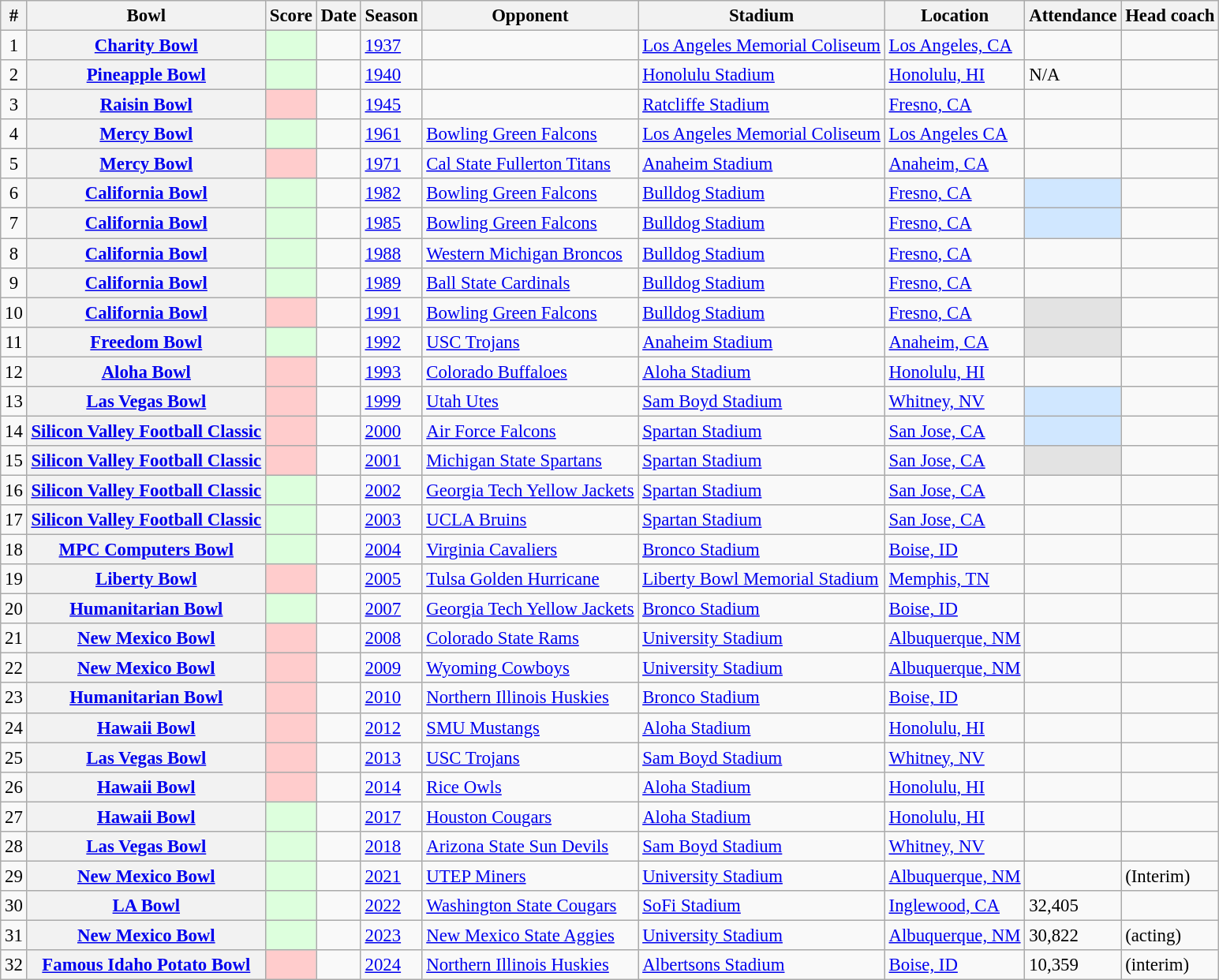<table class="wikitable sortable" style="font-size: 95%;">
<tr>
<th scope="col">#</th>
<th scope="col">Bowl</th>
<th scope="col">Score<br></th>
<th scope="col">Date</th>
<th scope="col">Season<br></th>
<th scope="col">Opponent<br></th>
<th scope="col">Stadium</th>
<th scope="col">Location</th>
<th scope="col">Attendance</th>
<th scope="col">Head coach</th>
</tr>
<tr>
<td align="center">1</td>
<th scope="row"><a href='#'>Charity Bowl</a></th>
<td style="background:#dfd;"></td>
<td></td>
<td><a href='#'>1937</a></td>
<td></td>
<td><a href='#'>Los Angeles Memorial Coliseum</a></td>
<td><a href='#'>Los Angeles, CA</a></td>
<td></td>
<td></td>
</tr>
<tr>
<td align="center">2</td>
<th scope="row"><a href='#'>Pineapple Bowl</a></th>
<td style="background:#dfd;"></td>
<td></td>
<td><a href='#'>1940</a></td>
<td></td>
<td><a href='#'>Honolulu Stadium</a></td>
<td><a href='#'>Honolulu, HI</a></td>
<td>N/A</td>
<td></td>
</tr>
<tr>
<td align="center">3</td>
<th scope="row"><a href='#'>Raisin Bowl</a></th>
<td style="background:#fcc;"></td>
<td></td>
<td><a href='#'>1945</a></td>
<td></td>
<td><a href='#'>Ratcliffe Stadium</a></td>
<td><a href='#'>Fresno, CA</a></td>
<td></td>
<td></td>
</tr>
<tr>
<td align="center">4</td>
<th scope="row"><a href='#'>Mercy Bowl</a></th>
<td style="background:#dfd;"></td>
<td></td>
<td><a href='#'>1961</a></td>
<td><a href='#'>Bowling Green Falcons</a></td>
<td><a href='#'>Los Angeles Memorial Coliseum</a></td>
<td><a href='#'>Los Angeles CA</a></td>
<td></td>
<td></td>
</tr>
<tr>
<td align="center">5</td>
<th scope="row"><a href='#'>Mercy Bowl</a></th>
<td style="background:#fcc;"></td>
<td></td>
<td><a href='#'>1971</a></td>
<td><a href='#'>Cal State Fullerton Titans</a></td>
<td><a href='#'>Anaheim Stadium</a></td>
<td><a href='#'>Anaheim, CA</a></td>
<td></td>
<td></td>
</tr>
<tr>
<td align="center">6</td>
<th scope="row"><a href='#'>California Bowl</a></th>
<td style="background:#dfd;"></td>
<td></td>
<td><a href='#'>1982</a></td>
<td><a href='#'>Bowling Green Falcons</a></td>
<td><a href='#'>Bulldog Stadium</a></td>
<td><a href='#'>Fresno, CA</a></td>
<td style="background:#d0e7ff;"><sup></sup></td>
<td></td>
</tr>
<tr>
<td align="center">7</td>
<th scope="row"><a href='#'>California Bowl</a></th>
<td style="background:#dfd;"></td>
<td></td>
<td><a href='#'>1985</a></td>
<td><a href='#'>Bowling Green Falcons</a></td>
<td><a href='#'>Bulldog Stadium</a></td>
<td><a href='#'>Fresno, CA</a></td>
<td style="background:#d0e7ff;"><sup></sup></td>
<td></td>
</tr>
<tr>
<td align="center">8</td>
<th scope="row"><a href='#'>California Bowl</a></th>
<td style="background:#dfd;"></td>
<td></td>
<td><a href='#'>1988</a></td>
<td><a href='#'>Western Michigan Broncos</a></td>
<td><a href='#'>Bulldog Stadium</a></td>
<td><a href='#'>Fresno, CA</a></td>
<td></td>
<td></td>
</tr>
<tr>
<td align="center">9</td>
<th scope="row"><a href='#'>California Bowl</a></th>
<td style="background:#dfd;"></td>
<td></td>
<td><a href='#'>1989</a></td>
<td><a href='#'>Ball State Cardinals</a></td>
<td><a href='#'>Bulldog Stadium</a></td>
<td><a href='#'>Fresno, CA</a></td>
<td></td>
<td></td>
</tr>
<tr>
<td align="center">10</td>
<th scope="row"><a href='#'>California Bowl</a></th>
<td style="background:#fcc;"></td>
<td></td>
<td><a href='#'>1991</a></td>
<td><a href='#'>Bowling Green Falcons</a></td>
<td><a href='#'>Bulldog Stadium</a></td>
<td><a href='#'>Fresno, CA</a></td>
<td style="background:#e3e3e3;"><sup></sup></td>
<td></td>
</tr>
<tr>
<td align="center">11</td>
<th scope="row"><a href='#'>Freedom Bowl</a></th>
<td style="background:#dfd;"></td>
<td></td>
<td><a href='#'>1992</a></td>
<td><a href='#'>USC Trojans</a></td>
<td><a href='#'>Anaheim Stadium</a></td>
<td><a href='#'>Anaheim, CA</a></td>
<td style="background:#e3e3e3;"><sup></sup></td>
<td></td>
</tr>
<tr>
<td align="center">12</td>
<th scope="row"><a href='#'>Aloha Bowl</a></th>
<td style="background:#fcc;"></td>
<td></td>
<td><a href='#'>1993</a></td>
<td><a href='#'>Colorado Buffaloes</a></td>
<td><a href='#'>Aloha Stadium</a></td>
<td><a href='#'>Honolulu, HI</a></td>
<td></td>
<td></td>
</tr>
<tr>
<td align="center">13</td>
<th scope="row"><a href='#'>Las Vegas Bowl</a></th>
<td style="background:#fcc;"></td>
<td></td>
<td><a href='#'>1999</a></td>
<td><a href='#'>Utah Utes</a></td>
<td><a href='#'>Sam Boyd Stadium</a></td>
<td><a href='#'>Whitney, NV</a></td>
<td style="background:#d0e7ff;"><sup></sup></td>
<td></td>
</tr>
<tr>
<td align="center">14</td>
<th scope="row"><a href='#'>Silicon Valley Football Classic</a></th>
<td style="background:#fcc;"></td>
<td></td>
<td><a href='#'>2000</a></td>
<td><a href='#'>Air Force Falcons</a></td>
<td><a href='#'>Spartan Stadium</a></td>
<td><a href='#'>San Jose, CA</a></td>
<td style="background:#d0e7ff;"><sup></sup></td>
<td></td>
</tr>
<tr>
<td align="center">15</td>
<th scope="row"><a href='#'>Silicon Valley Football Classic</a></th>
<td style="background:#fcc;"></td>
<td></td>
<td><a href='#'>2001</a></td>
<td><a href='#'>Michigan State Spartans</a></td>
<td><a href='#'>Spartan Stadium</a></td>
<td><a href='#'>San Jose, CA</a></td>
<td style="background:#e3e3e3;"><sup></sup></td>
<td></td>
</tr>
<tr>
<td align="center">16</td>
<th scope="row"><a href='#'>Silicon Valley Football Classic</a></th>
<td style="background:#dfd;"></td>
<td></td>
<td><a href='#'>2002</a></td>
<td><a href='#'>Georgia Tech Yellow Jackets</a></td>
<td><a href='#'>Spartan Stadium</a></td>
<td><a href='#'>San Jose, CA</a></td>
<td></td>
<td></td>
</tr>
<tr>
<td align="center">17</td>
<th scope="row"><a href='#'>Silicon Valley Football Classic</a></th>
<td style="background:#dfd;"></td>
<td></td>
<td><a href='#'>2003</a></td>
<td><a href='#'>UCLA Bruins</a></td>
<td><a href='#'>Spartan Stadium</a></td>
<td><a href='#'>San Jose, CA</a></td>
<td></td>
<td></td>
</tr>
<tr>
<td align="center">18</td>
<th scope="row"><a href='#'>MPC Computers Bowl</a></th>
<td style="background:#dfd;"></td>
<td></td>
<td><a href='#'>2004</a></td>
<td><a href='#'>Virginia Cavaliers</a></td>
<td><a href='#'>Bronco Stadium</a></td>
<td><a href='#'>Boise, ID</a></td>
<td></td>
<td></td>
</tr>
<tr>
<td align="center">19</td>
<th scope="row"><a href='#'>Liberty Bowl</a></th>
<td style="background:#fcc;"></td>
<td></td>
<td><a href='#'>2005</a></td>
<td><a href='#'>Tulsa Golden Hurricane</a></td>
<td><a href='#'>Liberty Bowl Memorial Stadium</a></td>
<td><a href='#'>Memphis, TN</a></td>
<td></td>
<td></td>
</tr>
<tr>
<td align="center">20</td>
<th scope="row"><a href='#'>Humanitarian Bowl</a></th>
<td style="background:#dfd;"></td>
<td></td>
<td><a href='#'>2007</a></td>
<td><a href='#'>Georgia Tech Yellow Jackets</a></td>
<td><a href='#'>Bronco Stadium</a></td>
<td><a href='#'>Boise, ID</a></td>
<td></td>
<td></td>
</tr>
<tr>
<td align="center">21</td>
<th scope="row"><a href='#'>New Mexico Bowl</a></th>
<td style="background:#fcc;"></td>
<td></td>
<td><a href='#'>2008</a></td>
<td><a href='#'>Colorado State Rams</a></td>
<td><a href='#'>University Stadium</a></td>
<td><a href='#'>Albuquerque, NM</a></td>
<td></td>
<td></td>
</tr>
<tr>
<td align="center">22</td>
<th scope="row"><a href='#'>New Mexico Bowl</a></th>
<td style="background:#fcc;"></td>
<td></td>
<td><a href='#'>2009</a></td>
<td><a href='#'>Wyoming Cowboys</a></td>
<td><a href='#'>University Stadium</a></td>
<td><a href='#'>Albuquerque, NM</a></td>
<td></td>
<td></td>
</tr>
<tr>
<td align="center">23</td>
<th scope="row"><a href='#'>Humanitarian Bowl</a></th>
<td style="background:#fcc;"></td>
<td></td>
<td><a href='#'>2010</a></td>
<td><a href='#'>Northern Illinois Huskies</a></td>
<td><a href='#'>Bronco Stadium</a></td>
<td><a href='#'>Boise, ID</a></td>
<td></td>
<td></td>
</tr>
<tr>
<td align="center">24</td>
<th scope="row"><a href='#'>Hawaii Bowl</a></th>
<td style="background:#fcc;"></td>
<td></td>
<td><a href='#'>2012</a></td>
<td><a href='#'>SMU Mustangs</a></td>
<td><a href='#'>Aloha Stadium</a></td>
<td><a href='#'>Honolulu, HI</a></td>
<td></td>
<td></td>
</tr>
<tr>
<td align="center">25</td>
<th scope="row"><a href='#'>Las Vegas Bowl</a></th>
<td style="background:#fcc;"></td>
<td></td>
<td><a href='#'>2013</a></td>
<td><a href='#'>USC Trojans</a></td>
<td><a href='#'>Sam Boyd Stadium</a></td>
<td><a href='#'>Whitney, NV</a></td>
<td></td>
<td></td>
</tr>
<tr>
<td align="center">26</td>
<th scope="row"><a href='#'>Hawaii Bowl</a></th>
<td style="background:#fcc;"></td>
<td></td>
<td><a href='#'>2014</a></td>
<td><a href='#'>Rice Owls</a></td>
<td><a href='#'>Aloha Stadium</a></td>
<td><a href='#'>Honolulu, HI</a></td>
<td></td>
<td></td>
</tr>
<tr>
<td align="center">27</td>
<th scope="row"><a href='#'>Hawaii Bowl</a></th>
<td style="background:#dfd;"></td>
<td></td>
<td><a href='#'>2017</a></td>
<td><a href='#'>Houston Cougars</a></td>
<td><a href='#'>Aloha Stadium</a></td>
<td><a href='#'>Honolulu, HI</a></td>
<td></td>
<td></td>
</tr>
<tr>
<td align="center">28</td>
<th scope="row"><a href='#'>Las Vegas Bowl</a></th>
<td style="background:#dfd;"></td>
<td></td>
<td><a href='#'>2018</a></td>
<td><a href='#'>Arizona State Sun Devils</a></td>
<td><a href='#'>Sam Boyd Stadium</a></td>
<td><a href='#'>Whitney, NV</a></td>
<td></td>
<td></td>
</tr>
<tr>
<td align="center">29</td>
<th scope="row"><a href='#'>New Mexico Bowl</a></th>
<td style="background:#dfd;"></td>
<td></td>
<td><a href='#'>2021</a></td>
<td><a href='#'>UTEP Miners</a></td>
<td><a href='#'>University Stadium</a></td>
<td><a href='#'>Albuquerque, NM</a></td>
<td></td>
<td> (Interim)</td>
</tr>
<tr>
<td align="center">30</td>
<th scope="row"><a href='#'>LA Bowl</a></th>
<td style="background:#dfd;"></td>
<td></td>
<td><a href='#'>2022</a></td>
<td><a href='#'>Washington State Cougars</a></td>
<td><a href='#'>SoFi Stadium</a></td>
<td><a href='#'>Inglewood, CA</a></td>
<td>32,405</td>
<td></td>
</tr>
<tr>
<td align="center">31</td>
<th scope="row"><a href='#'>New Mexico Bowl</a></th>
<td style="background:#dfd;"></td>
<td></td>
<td><a href='#'>2023</a></td>
<td><a href='#'>New Mexico State Aggies</a></td>
<td><a href='#'>University Stadium</a></td>
<td><a href='#'>Albuquerque, NM</a></td>
<td>30,822</td>
<td> (acting)</td>
</tr>
<tr>
<td align=center>32</td>
<th><a href='#'>Famous Idaho Potato Bowl</a></th>
<td style="background:#fcc;"></td>
<td></td>
<td><a href='#'>2024</a></td>
<td><a href='#'>Northern Illinois Huskies</a></td>
<td><a href='#'>Albertsons Stadium</a></td>
<td><a href='#'>Boise, ID</a></td>
<td>10,359</td>
<td> (interim)</td>
</tr>
</table>
